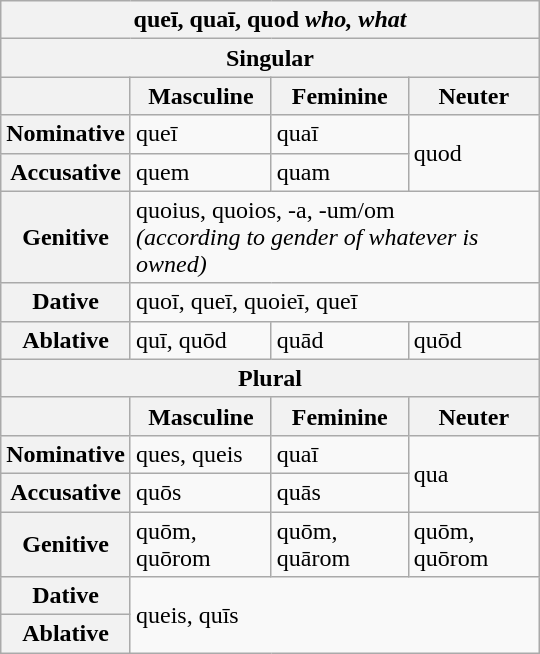<table class="wikitable" width="360px">
<tr>
<th colspan="4">queī, quaī, quod <em>who, what</em></th>
</tr>
<tr>
<th colspan="4">Singular</th>
</tr>
<tr>
<th></th>
<th>Masculine</th>
<th>Feminine</th>
<th>Neuter</th>
</tr>
<tr>
<th>Nominative</th>
<td>queī</td>
<td>quaī</td>
<td rowspan="2">quod</td>
</tr>
<tr>
<th>Accusative</th>
<td>quem</td>
<td>quam</td>
</tr>
<tr>
<th>Genitive</th>
<td colspan=3>quoius, quoios, -a, -um/om<br><em>(according to gender of whatever is owned)</em></td>
</tr>
<tr>
<th>Dative</th>
<td colspan=3>quoī, queī, quoieī, queī</td>
</tr>
<tr>
<th>Ablative</th>
<td>quī, quōd</td>
<td>quād</td>
<td>quōd</td>
</tr>
<tr>
<th colspan="4">Plural</th>
</tr>
<tr>
<th></th>
<th>Masculine</th>
<th>Feminine</th>
<th>Neuter</th>
</tr>
<tr>
<th>Nominative</th>
<td>ques, queis</td>
<td>quaī</td>
<td rowspan="2">qua</td>
</tr>
<tr>
<th>Accusative</th>
<td>quōs</td>
<td>quās</td>
</tr>
<tr>
<th>Genitive</th>
<td>quōm, quōrom</td>
<td>quōm, quārom</td>
<td>quōm, quōrom</td>
</tr>
<tr>
<th>Dative</th>
<td colspan=3 rowspan="2">queis, quīs</td>
</tr>
<tr>
<th>Ablative</th>
</tr>
</table>
